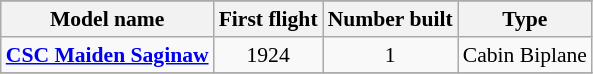<table class="wikitable" align=center style="font-size:90%;">
<tr>
</tr>
<tr style="background:#efefef;">
<th>Model name</th>
<th>First flight</th>
<th>Number built</th>
<th>Type</th>
</tr>
<tr>
<td align=left><strong><a href='#'>CSC Maiden Saginaw</a></strong></td>
<td align=center>1924</td>
<td align=center>1</td>
<td align=left>Cabin Biplane</td>
</tr>
<tr>
</tr>
</table>
